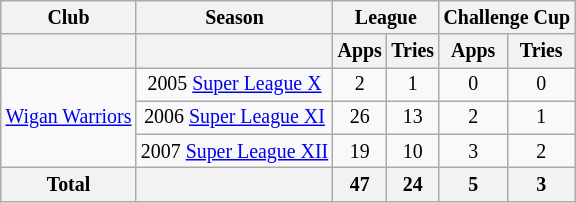<table class="wikitable" border="1" style="font-size:83%; text-align: center;">
<tr>
<th rowspan="1">Club</th>
<th rowspan="1">Season</th>
<th colspan="2">League</th>
<th colspan="2">Challenge Cup</th>
</tr>
<tr>
<th></th>
<th></th>
<th>Apps</th>
<th>Tries</th>
<th>Apps</th>
<th>Tries</th>
</tr>
<tr>
<td rowspan="3"><a href='#'>Wigan Warriors</a></td>
<td>2005 <a href='#'>Super League X</a></td>
<td>2</td>
<td>1</td>
<td>0</td>
<td>0</td>
</tr>
<tr>
<td>2006 <a href='#'>Super League XI</a></td>
<td>26</td>
<td>13</td>
<td>2</td>
<td>1</td>
</tr>
<tr>
<td>2007 <a href='#'>Super League XII</a></td>
<td>19</td>
<td>10</td>
<td>3</td>
<td>2</td>
</tr>
<tr>
<th>Total</th>
<th></th>
<th>47</th>
<th>24</th>
<th>5</th>
<th>3</th>
</tr>
</table>
